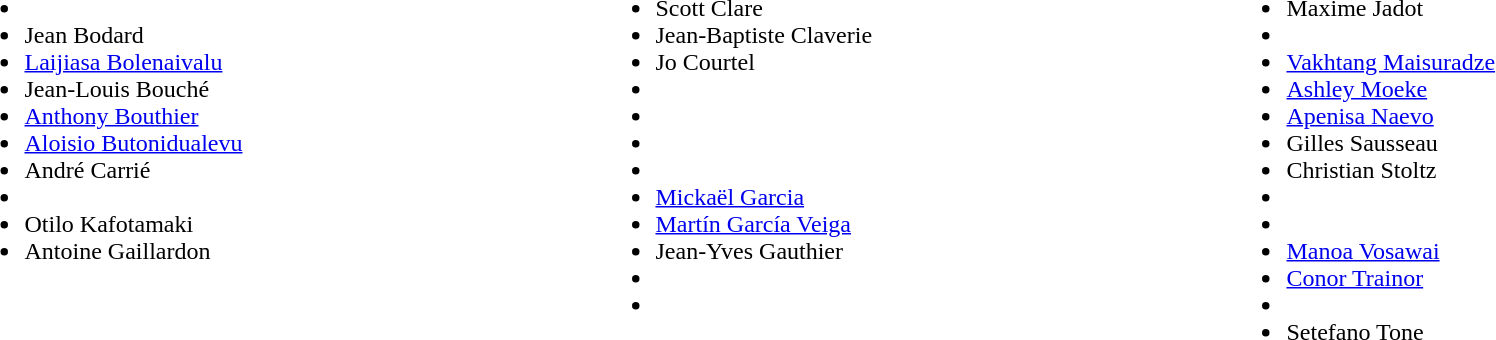<table style="width:100%;">
<tr>
<td style="width:33%; vertical-align:top;"><br><ul><li> </li><li> Jean Bodard</li><li> <a href='#'>Laijiasa Bolenaivalu</a></li><li> Jean-Louis Bouché</li><li> <a href='#'>Anthony Bouthier</a></li><li> <a href='#'>Aloisio Butonidualevu</a></li><li> André Carrié</li><li> </li><li> Otilo Kafotamaki</li><li>Antoine Gaillardon</li></ul></td>
<td style="width:33%; vertical-align:top;"><br><ul><li> Scott Clare</li><li> Jean-Baptiste Claverie</li><li> Jo Courtel</li><li> </li><li> </li><li> </li><li> </li><li> <a href='#'>Mickaël Garcia</a></li><li> <a href='#'>Martín García Veiga</a></li><li> Jean-Yves Gauthier</li><li> </li><li> </li></ul></td>
<td style="width:33%; vertical-align:top;"><br><ul><li> Maxime Jadot</li><li> </li><li> <a href='#'>Vakhtang Maisuradze</a></li><li> <a href='#'>Ashley Moeke</a></li><li> <a href='#'>Apenisa Naevo</a></li><li> Gilles Sausseau</li><li> Christian Stoltz</li><li> </li><li> </li><li> <a href='#'>Manoa Vosawai</a></li><li> <a href='#'>Conor Trainor</a></li><li> </li><li> Setefano Tone</li></ul></td>
</tr>
</table>
